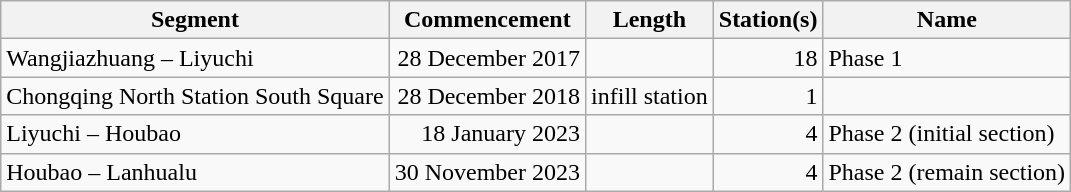<table class="wikitable" style="border-collapse: collapse; text-align: right;">
<tr>
<th>Segment</th>
<th>Commencement</th>
<th>Length</th>
<th>Station(s)</th>
<th>Name</th>
</tr>
<tr>
<td style="text-align: left;">Wangjiazhuang – Liyuchi</td>
<td>28 December 2017</td>
<td></td>
<td>18</td>
<td style="text-align: left;">Phase 1</td>
</tr>
<tr>
<td style="text-align: left;">Chongqing North Station South Square</td>
<td>28 December 2018</td>
<td>infill station</td>
<td>1</td>
<td style="text-align: left;"></td>
</tr>
<tr>
<td style="text-align: left;">Liyuchi – Houbao</td>
<td>18 January 2023</td>
<td></td>
<td>4</td>
<td style="text-align: left;">Phase 2 (initial section)</td>
</tr>
<tr>
<td style="text-align: left;">Houbao – Lanhualu</td>
<td>30 November 2023</td>
<td></td>
<td>4</td>
<td style="text-align: left;">Phase 2 (remain section)</td>
</tr>
</table>
